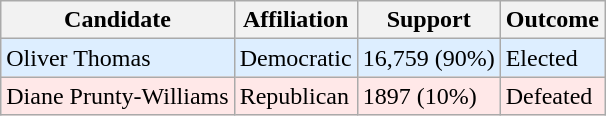<table class="wikitable">
<tr>
<th>Candidate</th>
<th>Affiliation</th>
<th>Support</th>
<th>Outcome</th>
</tr>
<tr>
<td bgcolor=#DDEEFF>Oliver Thomas</td>
<td bgcolor=#DDEEFF>Democratic</td>
<td bgcolor=#DDEEFF>16,759 (90%)</td>
<td bgcolor=#DDEEFF>Elected</td>
</tr>
<tr>
<td bgcolor=#FFE8E8>Diane Prunty-Williams</td>
<td bgcolor=#FFE8E8>Republican</td>
<td bgcolor=#FFE8E8>1897 (10%)</td>
<td bgcolor=#FFE8E8>Defeated</td>
</tr>
</table>
